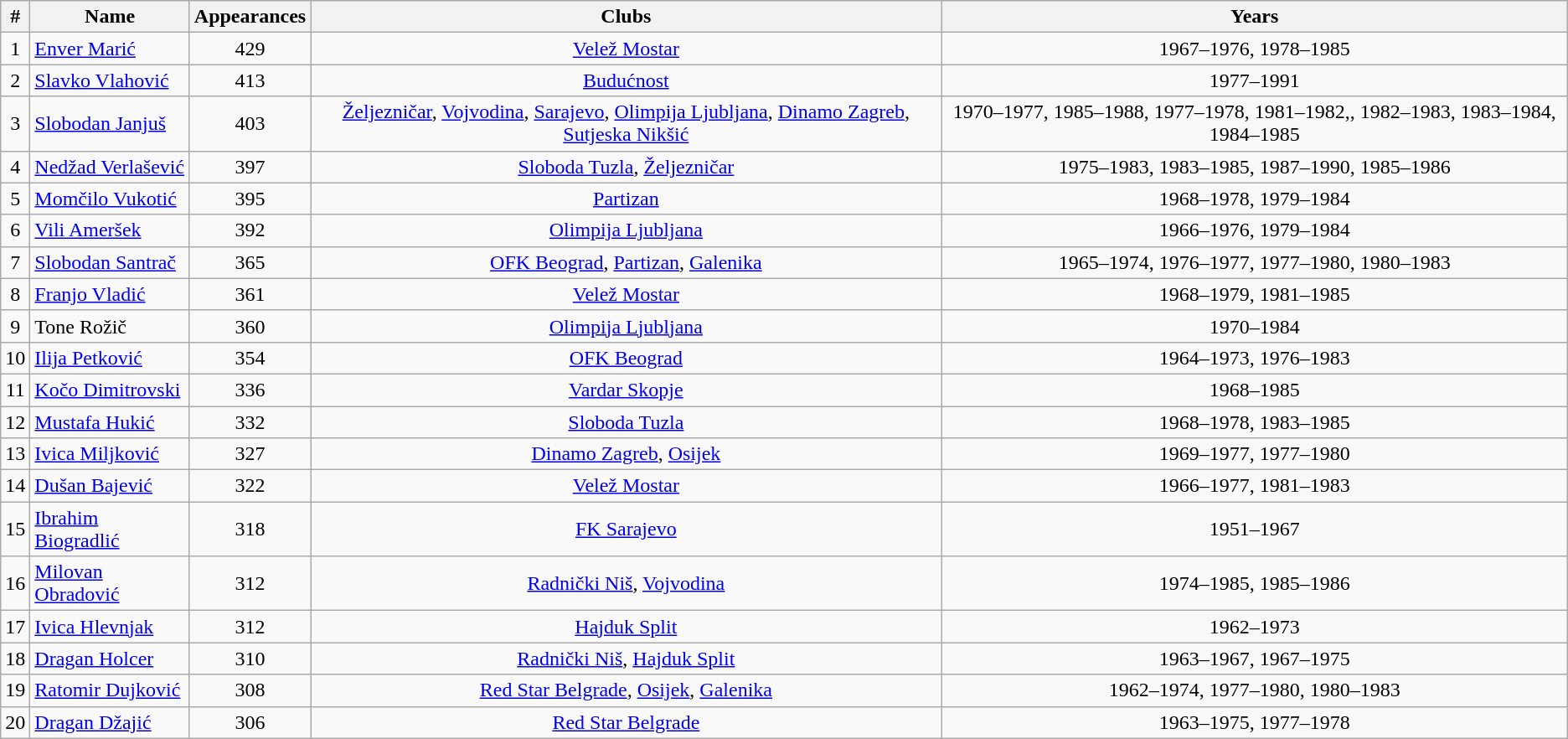<table class="wikitable sortable" style="text-align:center">
<tr>
<th>#</th>
<th>Name</th>
<th>Appearances</th>
<th class="unsortable">Clubs</th>
<th class="unsortable">Years</th>
</tr>
<tr>
<td>1</td>
<td align="left"><a href='#'>Enver Marić</a></td>
<td>429</td>
<td><a href='#'>Velež Mostar</a></td>
<td>1967–1976, 1978–1985</td>
</tr>
<tr>
<td>2</td>
<td align="left"><a href='#'>Slavko Vlahović</a></td>
<td>413</td>
<td><a href='#'>Budućnost</a></td>
<td>1977–1991</td>
</tr>
<tr>
<td>3</td>
<td align="left"><a href='#'>Slobodan Janjuš</a></td>
<td>403</td>
<td><a href='#'>Željezničar</a>, <a href='#'>Vojvodina</a>, <a href='#'>Sarajevo</a>, <a href='#'>Olimpija Ljubljana</a>, <a href='#'>Dinamo Zagreb</a>, <a href='#'>Sutjeska Nikšić</a></td>
<td>1970–1977, 1985–1988, 1977–1978, 1981–1982,, 1982–1983, 1983–1984, 1984–1985</td>
</tr>
<tr>
<td>4</td>
<td align="left"><a href='#'>Nedžad Verlašević</a></td>
<td>397</td>
<td><a href='#'>Sloboda Tuzla</a>, <a href='#'>Željezničar</a></td>
<td>1975–1983, 1983–1985, 1987–1990, 1985–1986</td>
</tr>
<tr>
<td>5</td>
<td align="left"><a href='#'>Momčilo Vukotić</a></td>
<td>395</td>
<td><a href='#'>Partizan</a></td>
<td>1968–1978, 1979–1984</td>
</tr>
<tr>
<td>6</td>
<td align="left"><a href='#'>Vili Ameršek</a></td>
<td>392</td>
<td><a href='#'>Olimpija Ljubljana</a></td>
<td>1966–1976, 1979–1984</td>
</tr>
<tr>
<td>7</td>
<td align="left"><a href='#'>Slobodan Santrač</a></td>
<td>365</td>
<td><a href='#'>OFK Beograd</a>, <a href='#'>Partizan</a>, <a href='#'>Galenika</a></td>
<td>1965–1974, 1976–1977, 1977–1980, 1980–1983</td>
</tr>
<tr>
<td>8</td>
<td align="left"><a href='#'>Franjo Vladić</a></td>
<td>361</td>
<td><a href='#'>Velež Mostar</a></td>
<td>1968–1979, 1981–1985</td>
</tr>
<tr>
<td>9</td>
<td align="left">Tone Rožič</td>
<td>360</td>
<td><a href='#'>Olimpija Ljubljana</a></td>
<td>1970–1984</td>
</tr>
<tr>
<td>10</td>
<td align="left"><a href='#'>Ilija Petković</a></td>
<td>354</td>
<td><a href='#'>OFK Beograd</a></td>
<td>1964–1973, 1976–1983</td>
</tr>
<tr>
<td>11</td>
<td align="left"><a href='#'>Kočo Dimitrovski</a></td>
<td>336</td>
<td><a href='#'>Vardar Skopje</a></td>
<td>1968–1985</td>
</tr>
<tr>
<td>12</td>
<td align="left"><a href='#'>Mustafa Hukić</a></td>
<td>332</td>
<td><a href='#'>Sloboda Tuzla</a></td>
<td>1968–1978, 1983–1985</td>
</tr>
<tr>
<td>13</td>
<td align="left"><a href='#'>Ivica Miljković</a></td>
<td>327</td>
<td><a href='#'>Dinamo Zagreb</a>, <a href='#'>Osijek</a></td>
<td>1969–1977, 1977–1980</td>
</tr>
<tr>
<td>14</td>
<td align="left"><a href='#'>Dušan Bajević</a></td>
<td>322</td>
<td><a href='#'>Velež Mostar</a></td>
<td>1966–1977, 1981–1983</td>
</tr>
<tr>
<td>15</td>
<td align="left"><a href='#'>Ibrahim Biogradlić</a></td>
<td>318</td>
<td><a href='#'>FK Sarajevo</a></td>
<td>1951–1967</td>
</tr>
<tr>
<td>16</td>
<td align="left"><a href='#'>Milovan Obradović</a></td>
<td>312</td>
<td><a href='#'>Radnički Niš</a>, <a href='#'>Vojvodina</a></td>
<td>1974–1985, 1985–1986</td>
</tr>
<tr>
<td>17</td>
<td align="left"><a href='#'>Ivica Hlevnjak</a></td>
<td>312</td>
<td><a href='#'>Hajduk Split</a></td>
<td>1962–1973</td>
</tr>
<tr>
<td>18</td>
<td align="left"><a href='#'>Dragan Holcer</a></td>
<td>310</td>
<td><a href='#'>Radnički Niš</a>, <a href='#'>Hajduk Split</a></td>
<td>1963–1967, 1967–1975</td>
</tr>
<tr>
<td>19</td>
<td align="left"><a href='#'>Ratomir Dujković</a></td>
<td>308</td>
<td><a href='#'>Red Star Belgrade</a>, <a href='#'>Osijek</a>, <a href='#'>Galenika</a></td>
<td>1962–1974, 1977–1980, 1980–1983</td>
</tr>
<tr>
<td>20</td>
<td align="left"><a href='#'>Dragan Džajić</a></td>
<td>306</td>
<td><a href='#'>Red Star Belgrade</a></td>
<td>1963–1975, 1977–1978</td>
</tr>
</table>
